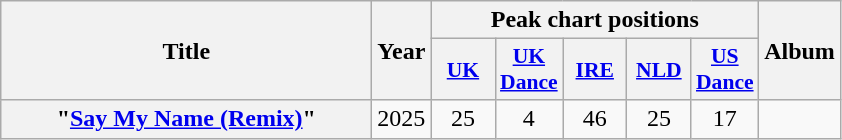<table class="wikitable plainrowheaders" style="text-align:center;">
<tr>
<th scope="col" rowspan="2" style="width:15em;">Title</th>
<th scope="col" rowspan="2">Year</th>
<th scope="col" colspan="5">Peak chart positions</th>
<th scope="col" rowspan="2">Album</th>
</tr>
<tr>
<th scope="col" style="width:2.5em;font-size:90%;"><a href='#'>UK</a><br></th>
<th scope="col" style="width:2.5em;font-size:90%;"><a href='#'>UK<br>Dance</a><br></th>
<th scope="col" style="width:2.5em;font-size:90%;"><a href='#'>IRE</a><br></th>
<th scope="col" style="width:2.5em;font-size:90%;"><a href='#'>NLD</a><br></th>
<th scope="col" style="width:2.5em;font-size:90%;"><a href='#'>US<br>Dance</a><br></th>
</tr>
<tr>
<th scope="row">"<a href='#'>Say My Name (Remix)</a>"<br></th>
<td>2025</td>
<td>25</td>
<td>4</td>
<td>46</td>
<td>25</td>
<td>17</td>
<td></td>
</tr>
</table>
